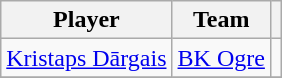<table class="wikitable">
<tr>
<th>Player</th>
<th>Team</th>
<th></th>
</tr>
<tr>
<td> <a href='#'>Kristaps Dārgais</a></td>
<td> <a href='#'>BK Ogre</a></td>
<td></td>
</tr>
<tr>
</tr>
</table>
